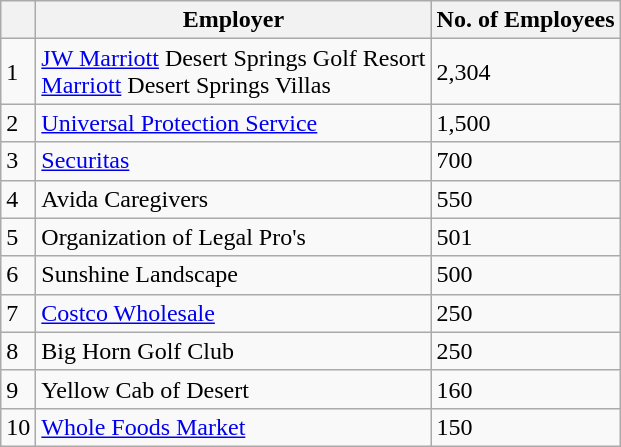<table class="wikitable">
<tr>
<th></th>
<th>Employer</th>
<th>No. of Employees</th>
</tr>
<tr>
<td>1</td>
<td><a href='#'>JW Marriott</a> Desert Springs Golf Resort<br><a href='#'>Marriott</a> Desert Springs Villas</td>
<td>2,304</td>
</tr>
<tr>
<td>2</td>
<td><a href='#'>Universal Protection Service</a></td>
<td>1,500</td>
</tr>
<tr>
<td>3</td>
<td><a href='#'>Securitas</a></td>
<td>700</td>
</tr>
<tr>
<td>4</td>
<td>Avida Caregivers</td>
<td>550</td>
</tr>
<tr>
<td>5</td>
<td>Organization of Legal Pro's</td>
<td>501</td>
</tr>
<tr>
<td>6</td>
<td>Sunshine Landscape</td>
<td>500</td>
</tr>
<tr>
<td>7</td>
<td><a href='#'>Costco Wholesale</a></td>
<td>250</td>
</tr>
<tr>
<td>8</td>
<td>Big Horn Golf Club</td>
<td>250</td>
</tr>
<tr>
<td>9</td>
<td>Yellow Cab of Desert</td>
<td>160</td>
</tr>
<tr>
<td>10</td>
<td><a href='#'>Whole Foods Market</a></td>
<td>150</td>
</tr>
</table>
